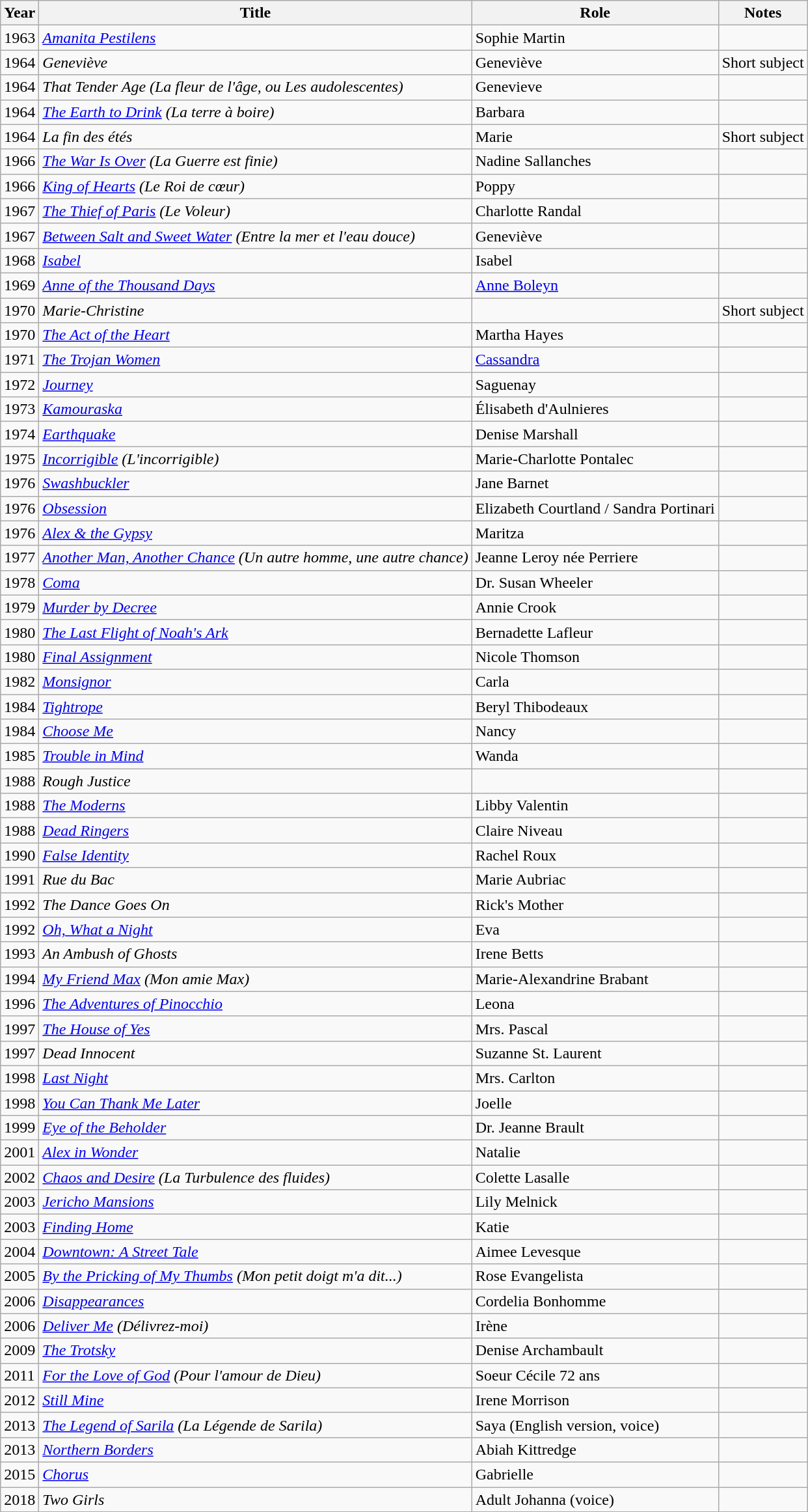<table class="wikitable sortable">
<tr>
<th>Year</th>
<th>Title</th>
<th>Role</th>
<th class="unsortable">Notes</th>
</tr>
<tr>
<td>1963</td>
<td><em><a href='#'>Amanita Pestilens</a></em></td>
<td>Sophie Martin</td>
<td></td>
</tr>
<tr>
<td>1964</td>
<td><em>Geneviève</em></td>
<td>Geneviève</td>
<td>Short subject</td>
</tr>
<tr>
<td>1964</td>
<td><em>That Tender Age (La fleur de l'âge, ou Les audolescentes)</em></td>
<td>Genevieve</td>
<td></td>
</tr>
<tr>
<td>1964</td>
<td data-sort-value="Earth to Drink, The"><em><a href='#'>The Earth to Drink</a> (La terre à boire)</em></td>
<td>Barbara</td>
<td></td>
</tr>
<tr>
<td>1964</td>
<td><em>La fin des étés</em></td>
<td>Marie</td>
<td>Short subject</td>
</tr>
<tr>
<td>1966</td>
<td data-sort-value="War Is Over, The"><em><a href='#'>The War Is Over</a> (La Guerre est finie)</em></td>
<td>Nadine Sallanches</td>
<td></td>
</tr>
<tr>
<td>1966</td>
<td><em><a href='#'>King of Hearts</a> (Le Roi de cœur)</em></td>
<td>Poppy</td>
<td></td>
</tr>
<tr>
<td>1967</td>
<td data-sort-value="Thief of Paris, The"><em><a href='#'>The Thief of Paris</a> (Le Voleur)</em></td>
<td>Charlotte Randal</td>
<td></td>
</tr>
<tr>
<td>1967</td>
<td><em><a href='#'>Between Salt and Sweet Water</a> (Entre la mer et l'eau douce)</em></td>
<td>Geneviève</td>
<td></td>
</tr>
<tr>
<td>1968</td>
<td><em><a href='#'>Isabel</a></em></td>
<td>Isabel</td>
<td></td>
</tr>
<tr>
<td>1969</td>
<td><em><a href='#'>Anne of the Thousand Days</a></em></td>
<td><a href='#'>Anne Boleyn</a></td>
<td></td>
</tr>
<tr>
<td>1970</td>
<td><em>Marie-Christine</em></td>
<td></td>
<td>Short subject</td>
</tr>
<tr>
<td>1970</td>
<td data-sort-value="Act of the Heart, The"><em><a href='#'>The Act of the Heart</a></em></td>
<td>Martha Hayes</td>
<td></td>
</tr>
<tr>
<td>1971</td>
<td data-sort-value="Trojan Women, The"><em><a href='#'>The Trojan Women</a></em></td>
<td><a href='#'>Cassandra</a></td>
<td></td>
</tr>
<tr>
<td>1972</td>
<td><em><a href='#'>Journey</a></em></td>
<td>Saguenay</td>
<td></td>
</tr>
<tr>
<td>1973</td>
<td><em><a href='#'>Kamouraska</a></em></td>
<td>Élisabeth d'Aulnieres</td>
<td></td>
</tr>
<tr>
<td>1974</td>
<td><em><a href='#'>Earthquake</a></em></td>
<td>Denise Marshall</td>
<td></td>
</tr>
<tr>
<td>1975</td>
<td><em><a href='#'>Incorrigible</a> (L'incorrigible)</em></td>
<td>Marie-Charlotte Pontalec</td>
<td></td>
</tr>
<tr>
<td>1976</td>
<td><em><a href='#'>Swashbuckler</a></em></td>
<td>Jane Barnet</td>
<td></td>
</tr>
<tr>
<td>1976</td>
<td><em><a href='#'>Obsession</a></em></td>
<td>Elizabeth Courtland / Sandra Portinari</td>
<td></td>
</tr>
<tr>
<td>1976</td>
<td><em><a href='#'>Alex & the Gypsy</a></em></td>
<td>Maritza</td>
<td></td>
</tr>
<tr>
<td>1977</td>
<td><em><a href='#'>Another Man, Another Chance</a> (Un autre homme, une autre chance)</em></td>
<td>Jeanne Leroy née Perriere</td>
<td></td>
</tr>
<tr>
<td>1978</td>
<td><em><a href='#'>Coma</a></em></td>
<td>Dr. Susan Wheeler</td>
<td></td>
</tr>
<tr>
<td>1979</td>
<td><em><a href='#'>Murder by Decree</a></em></td>
<td>Annie Crook</td>
<td></td>
</tr>
<tr>
<td>1980</td>
<td data-sort-value="Last Flight of Noah's Ark, The"><em><a href='#'>The Last Flight of Noah's Ark</a></em></td>
<td>Bernadette Lafleur</td>
<td></td>
</tr>
<tr>
<td>1980</td>
<td><em><a href='#'>Final Assignment</a></em></td>
<td>Nicole Thomson</td>
<td></td>
</tr>
<tr>
<td>1982</td>
<td><em><a href='#'>Monsignor</a></em></td>
<td>Carla</td>
<td></td>
</tr>
<tr>
<td>1984</td>
<td><em><a href='#'>Tightrope</a></em></td>
<td>Beryl Thibodeaux</td>
<td></td>
</tr>
<tr>
<td>1984</td>
<td><em><a href='#'>Choose Me</a></em></td>
<td>Nancy</td>
<td></td>
</tr>
<tr>
<td>1985</td>
<td><em><a href='#'>Trouble in Mind</a></em></td>
<td>Wanda</td>
<td></td>
</tr>
<tr>
<td>1988</td>
<td><em>Rough Justice</em></td>
<td></td>
<td></td>
</tr>
<tr>
<td>1988</td>
<td data-sort-value="Moderns, The"><em><a href='#'>The Moderns</a></em></td>
<td>Libby Valentin</td>
<td></td>
</tr>
<tr>
<td>1988</td>
<td><em><a href='#'>Dead Ringers</a></em></td>
<td>Claire Niveau</td>
<td></td>
</tr>
<tr>
<td>1990</td>
<td><em><a href='#'>False Identity</a></em></td>
<td>Rachel Roux</td>
<td></td>
</tr>
<tr>
<td>1991</td>
<td><em>Rue du Bac</em></td>
<td>Marie Aubriac</td>
<td></td>
</tr>
<tr>
<td>1992</td>
<td data-sort-value="Dance Goes On, The"><em>The Dance Goes On</em></td>
<td>Rick's Mother</td>
<td></td>
</tr>
<tr>
<td>1992</td>
<td><em><a href='#'>Oh, What a Night</a></em></td>
<td>Eva</td>
<td></td>
</tr>
<tr>
<td>1993</td>
<td><em>An Ambush of Ghosts</em></td>
<td>Irene Betts</td>
<td></td>
</tr>
<tr>
<td>1994</td>
<td><em><a href='#'>My Friend Max</a> (Mon amie Max)</em></td>
<td>Marie-Alexandrine Brabant</td>
<td></td>
</tr>
<tr>
<td>1996</td>
<td data-sort-value="Adventures of Pinocchio, The"><em><a href='#'>The Adventures of Pinocchio</a></em></td>
<td>Leona</td>
<td></td>
</tr>
<tr>
<td>1997</td>
<td data-sort-value="House of Yes, The"><em><a href='#'>The House of Yes</a></em></td>
<td>Mrs. Pascal</td>
<td></td>
</tr>
<tr>
<td>1997</td>
<td><em>Dead Innocent</em></td>
<td>Suzanne St. Laurent</td>
<td></td>
</tr>
<tr>
<td>1998</td>
<td><em><a href='#'>Last Night</a></em></td>
<td>Mrs. Carlton</td>
<td></td>
</tr>
<tr>
<td>1998</td>
<td><em><a href='#'>You Can Thank Me Later</a></em></td>
<td>Joelle</td>
<td></td>
</tr>
<tr>
<td>1999</td>
<td><em><a href='#'>Eye of the Beholder</a></em></td>
<td>Dr. Jeanne Brault</td>
<td></td>
</tr>
<tr>
<td>2001</td>
<td><em><a href='#'>Alex in Wonder</a></em></td>
<td>Natalie</td>
<td></td>
</tr>
<tr>
<td>2002</td>
<td><em><a href='#'>Chaos and Desire</a> (La Turbulence des fluides)</em></td>
<td>Colette Lasalle</td>
<td></td>
</tr>
<tr>
<td>2003</td>
<td><em><a href='#'>Jericho Mansions</a></em></td>
<td>Lily Melnick</td>
<td></td>
</tr>
<tr>
<td>2003</td>
<td><em><a href='#'>Finding Home</a></em></td>
<td>Katie</td>
<td></td>
</tr>
<tr>
<td>2004</td>
<td><em><a href='#'>Downtown: A Street Tale</a></em></td>
<td>Aimee Levesque</td>
<td></td>
</tr>
<tr>
<td>2005</td>
<td><em><a href='#'>By the Pricking of My Thumbs</a> (Mon petit doigt m'a dit...)</em></td>
<td>Rose Evangelista</td>
<td></td>
</tr>
<tr>
<td>2006</td>
<td><em><a href='#'>Disappearances</a></em></td>
<td>Cordelia Bonhomme</td>
<td></td>
</tr>
<tr>
<td>2006</td>
<td><em><a href='#'>Deliver Me</a> (Délivrez-moi)</em></td>
<td>Irène</td>
<td></td>
</tr>
<tr>
<td>2009</td>
<td data-sort-value="Trotsky, The"><em><a href='#'>The Trotsky</a></em></td>
<td>Denise Archambault</td>
<td></td>
</tr>
<tr>
<td>2011</td>
<td><em><a href='#'>For the Love of God</a> (Pour l'amour de Dieu)</em></td>
<td>Soeur Cécile 72 ans</td>
<td></td>
</tr>
<tr>
<td>2012</td>
<td><em><a href='#'>Still Mine</a></em></td>
<td>Irene Morrison</td>
<td></td>
</tr>
<tr>
<td>2013</td>
<td data-sort-value="Legend of Sarila, The"><em><a href='#'>The Legend of Sarila</a> (La Légende de Sarila)</em></td>
<td>Saya (English version, voice)</td>
<td></td>
</tr>
<tr>
<td>2013</td>
<td><em><a href='#'>Northern Borders</a></em></td>
<td>Abiah Kittredge</td>
<td></td>
</tr>
<tr>
<td>2015</td>
<td><em><a href='#'>Chorus</a></em></td>
<td>Gabrielle</td>
<td></td>
</tr>
<tr>
<td>2018</td>
<td><em>Two Girls</em></td>
<td>Adult Johanna (voice)</td>
<td></td>
</tr>
</table>
